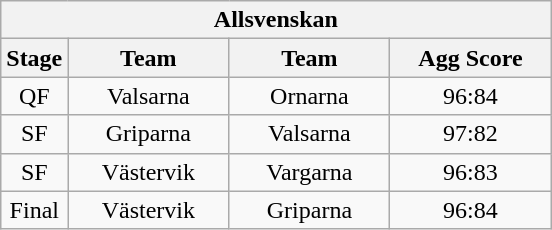<table class="wikitable">
<tr>
<th colspan="4">Allsvenskan</th>
</tr>
<tr>
<th width=20>Stage</th>
<th width=100>Team</th>
<th width=100>Team</th>
<th width=100>Agg Score</th>
</tr>
<tr align=center>
<td>QF</td>
<td>Valsarna</td>
<td>Ornarna</td>
<td>96:84</td>
</tr>
<tr align=center>
<td>SF</td>
<td>Griparna</td>
<td>Valsarna</td>
<td>97:82</td>
</tr>
<tr align=center>
<td>SF</td>
<td>Västervik</td>
<td>Vargarna</td>
<td>96:83</td>
</tr>
<tr align=center>
<td>Final</td>
<td>Västervik</td>
<td>Griparna</td>
<td>96:84</td>
</tr>
</table>
